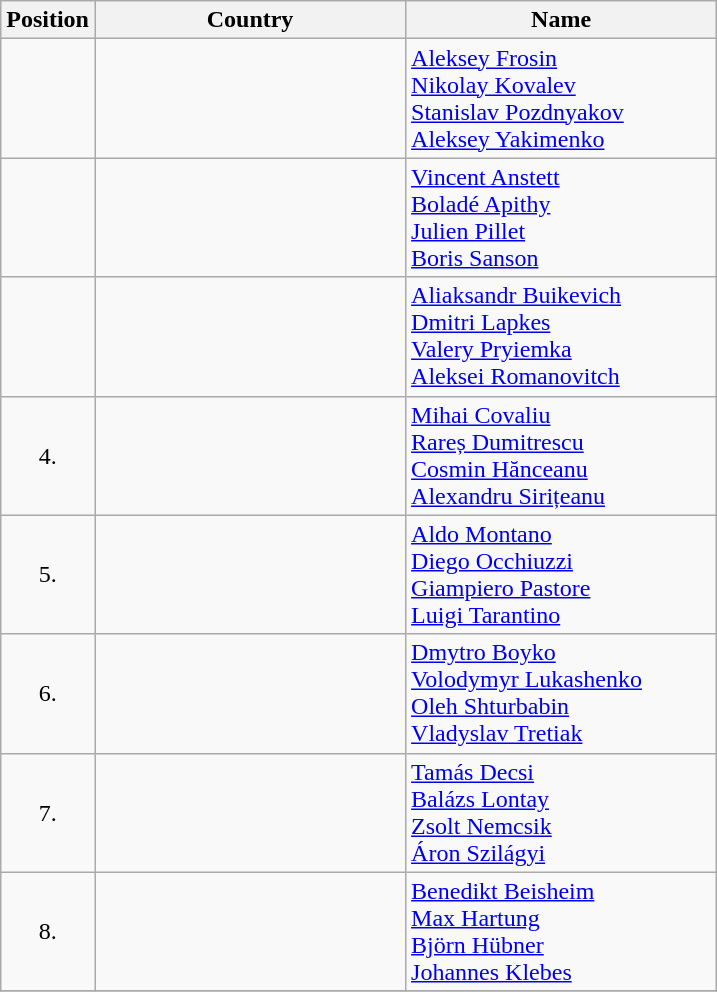<table class="wikitable">
<tr>
<th width="10">Position</th>
<th width="200">Country</th>
<th width="200">Name</th>
</tr>
<tr>
<td align="center"></td>
<td></td>
<td><a href='#'>Aleksey Frosin</a><br><a href='#'>Nikolay Kovalev</a><br><a href='#'>Stanislav Pozdnyakov</a><br><a href='#'>Aleksey Yakimenko</a></td>
</tr>
<tr>
<td align="center"></td>
<td></td>
<td><a href='#'>Vincent Anstett</a><br><a href='#'>Boladé Apithy</a><br><a href='#'>Julien Pillet</a><br><a href='#'>Boris Sanson</a></td>
</tr>
<tr>
<td align="center"></td>
<td></td>
<td><a href='#'>Aliaksandr Buikevich</a><br><a href='#'>Dmitri Lapkes</a><br><a href='#'>Valery Pryiemka</a><br><a href='#'>Aleksei Romanovitch</a></td>
</tr>
<tr>
<td align="center">4.</td>
<td></td>
<td><a href='#'>Mihai Covaliu</a><br><a href='#'>Rareș Dumitrescu</a><br><a href='#'>Cosmin Hănceanu</a><br><a href='#'>Alexandru Sirițeanu</a></td>
</tr>
<tr>
<td align="center">5.</td>
<td></td>
<td><a href='#'>Aldo Montano</a><br><a href='#'>Diego Occhiuzzi</a><br><a href='#'>Giampiero Pastore</a><br><a href='#'>Luigi Tarantino</a></td>
</tr>
<tr>
<td align="center">6.</td>
<td></td>
<td><a href='#'>Dmytro Boyko</a><br><a href='#'>Volodymyr Lukashenko</a><br><a href='#'>Oleh Shturbabin</a><br><a href='#'>Vladyslav Tretiak</a></td>
</tr>
<tr>
<td align="center">7.</td>
<td></td>
<td><a href='#'>Tamás Decsi</a><br><a href='#'>Balázs Lontay</a><br><a href='#'>Zsolt Nemcsik</a> <br><a href='#'>Áron Szilágyi</a></td>
</tr>
<tr>
<td align="center">8.</td>
<td></td>
<td><a href='#'>Benedikt Beisheim</a><br><a href='#'>Max Hartung</a><br><a href='#'>Björn Hübner</a><br><a href='#'>Johannes Klebes</a></td>
</tr>
<tr>
</tr>
</table>
